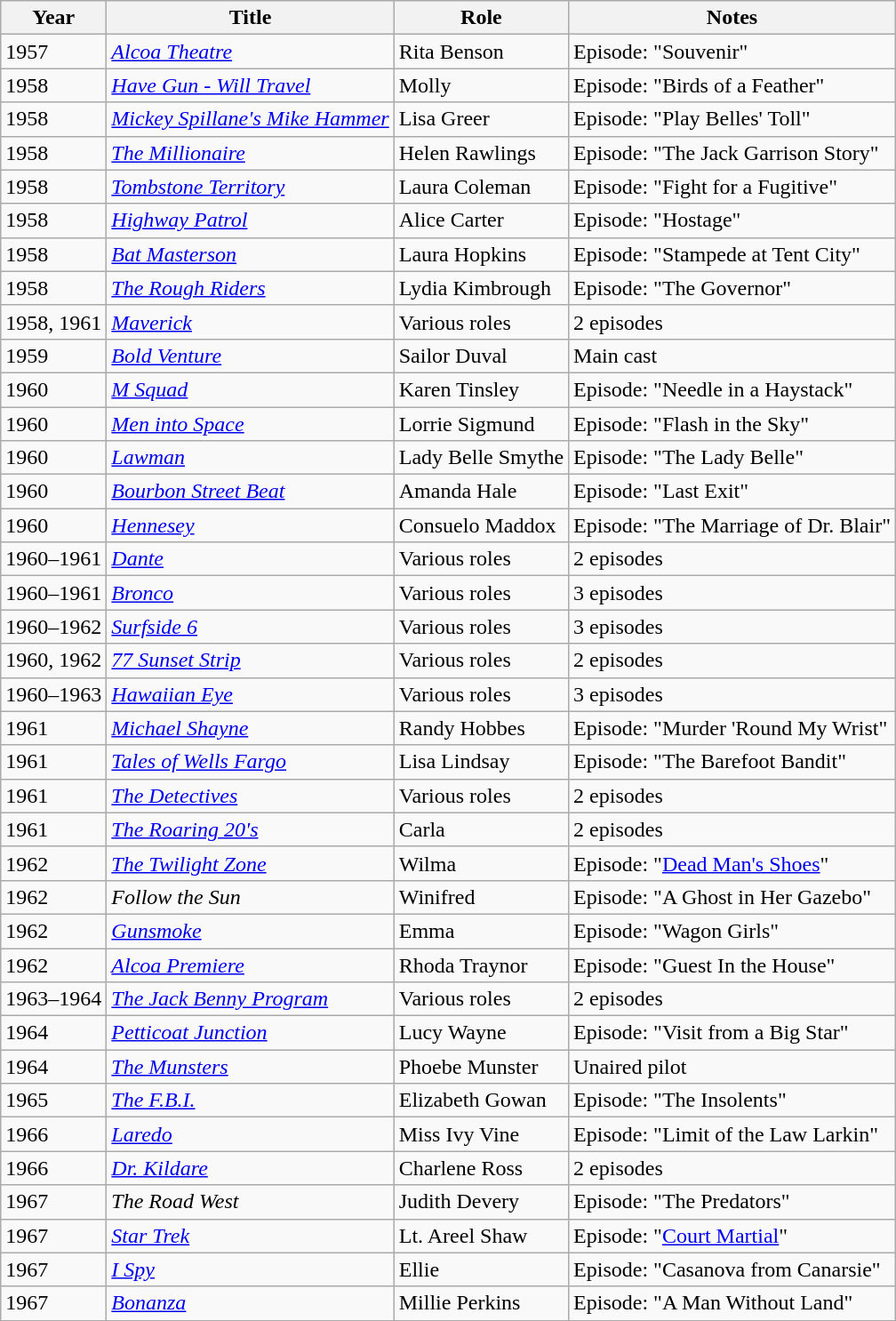<table class="wikitable sortable">
<tr>
<th>Year</th>
<th>Title</th>
<th>Role</th>
<th class="unsortable">Notes</th>
</tr>
<tr>
<td>1957</td>
<td><em><a href='#'>Alcoa Theatre</a></em></td>
<td>Rita Benson</td>
<td>Episode: "Souvenir"</td>
</tr>
<tr>
<td>1958</td>
<td><em><a href='#'>Have Gun - Will Travel</a></em></td>
<td>Molly</td>
<td>Episode: "Birds of a Feather"</td>
</tr>
<tr>
<td>1958</td>
<td><em><a href='#'>Mickey Spillane's Mike Hammer</a></em></td>
<td>Lisa Greer</td>
<td>Episode: "Play Belles' Toll"</td>
</tr>
<tr>
<td>1958</td>
<td><em><a href='#'>The Millionaire</a></em></td>
<td>Helen Rawlings</td>
<td>Episode: "The Jack Garrison Story"</td>
</tr>
<tr>
<td>1958</td>
<td><em><a href='#'>Tombstone Territory</a></em></td>
<td>Laura Coleman</td>
<td>Episode: "Fight for a Fugitive"</td>
</tr>
<tr>
<td>1958</td>
<td><em><a href='#'>Highway Patrol</a></em></td>
<td>Alice Carter</td>
<td>Episode: "Hostage"</td>
</tr>
<tr>
<td>1958</td>
<td><em><a href='#'>Bat Masterson</a></em></td>
<td>Laura Hopkins</td>
<td>Episode: "Stampede at Tent City"</td>
</tr>
<tr>
<td>1958</td>
<td><em><a href='#'>The Rough Riders</a></em></td>
<td>Lydia Kimbrough</td>
<td>Episode: "The Governor"</td>
</tr>
<tr>
<td>1958, 1961</td>
<td><em><a href='#'>Maverick</a></em></td>
<td>Various roles</td>
<td>2 episodes</td>
</tr>
<tr>
<td>1959</td>
<td><em><a href='#'>Bold Venture</a></em></td>
<td>Sailor Duval</td>
<td>Main cast</td>
</tr>
<tr>
<td>1960</td>
<td><em><a href='#'>M Squad</a></em></td>
<td>Karen Tinsley</td>
<td>Episode: "Needle in a Haystack"</td>
</tr>
<tr>
<td>1960</td>
<td><em><a href='#'>Men into Space</a></em></td>
<td>Lorrie Sigmund</td>
<td>Episode: "Flash in the Sky"</td>
</tr>
<tr>
<td>1960</td>
<td><em><a href='#'>Lawman</a></em></td>
<td>Lady Belle Smythe</td>
<td>Episode: "The Lady Belle"</td>
</tr>
<tr>
<td>1960</td>
<td><em><a href='#'>Bourbon Street Beat</a></em></td>
<td>Amanda Hale</td>
<td>Episode: "Last Exit"</td>
</tr>
<tr>
<td>1960</td>
<td><em><a href='#'>Hennesey</a></em></td>
<td>Consuelo Maddox</td>
<td>Episode: "The Marriage of Dr. Blair"</td>
</tr>
<tr>
<td>1960–1961</td>
<td><em><a href='#'>Dante</a></em></td>
<td>Various roles</td>
<td>2 episodes</td>
</tr>
<tr>
<td>1960–1961</td>
<td><em><a href='#'>Bronco</a></em></td>
<td>Various roles</td>
<td>3 episodes</td>
</tr>
<tr>
<td>1960–1962</td>
<td><em><a href='#'>Surfside 6</a></em></td>
<td>Various roles</td>
<td>3 episodes</td>
</tr>
<tr>
<td>1960, 1962</td>
<td><em><a href='#'>77 Sunset Strip</a></em></td>
<td>Various roles</td>
<td>2 episodes</td>
</tr>
<tr>
<td>1960–1963</td>
<td><em><a href='#'>Hawaiian Eye</a></em></td>
<td>Various roles</td>
<td>3 episodes</td>
</tr>
<tr>
<td>1961</td>
<td><em><a href='#'>Michael Shayne</a></em></td>
<td>Randy Hobbes</td>
<td>Episode: "Murder 'Round My Wrist"</td>
</tr>
<tr>
<td>1961</td>
<td><em><a href='#'>Tales of Wells Fargo</a></em></td>
<td>Lisa Lindsay</td>
<td>Episode: "The Barefoot Bandit"</td>
</tr>
<tr>
<td>1961</td>
<td><em><a href='#'>The Detectives</a></em></td>
<td>Various roles</td>
<td>2 episodes</td>
</tr>
<tr>
<td>1961</td>
<td><em><a href='#'>The Roaring 20's</a></em></td>
<td>Carla</td>
<td>2 episodes</td>
</tr>
<tr>
<td>1962</td>
<td><em><a href='#'>The Twilight Zone</a></em></td>
<td>Wilma</td>
<td>Episode: "<a href='#'>Dead Man's Shoes</a>"</td>
</tr>
<tr>
<td>1962</td>
<td><em>Follow the Sun</em></td>
<td>Winifred</td>
<td>Episode: "A Ghost in Her Gazebo"</td>
</tr>
<tr>
<td>1962</td>
<td><em><a href='#'>Gunsmoke</a></em></td>
<td>Emma</td>
<td>Episode: "Wagon Girls"</td>
</tr>
<tr>
<td>1962</td>
<td><em><a href='#'>Alcoa Premiere</a></em></td>
<td>Rhoda Traynor</td>
<td>Episode: "Guest In the House"</td>
</tr>
<tr>
<td>1963–1964</td>
<td><em><a href='#'>The Jack Benny Program</a></em></td>
<td>Various roles</td>
<td>2 episodes</td>
</tr>
<tr>
<td>1964</td>
<td><em><a href='#'>Petticoat Junction</a></em></td>
<td>Lucy Wayne</td>
<td>Episode: "Visit from a Big Star"</td>
</tr>
<tr>
<td>1964</td>
<td><em><a href='#'>The Munsters</a></em></td>
<td>Phoebe Munster</td>
<td>Unaired pilot</td>
</tr>
<tr>
<td>1965</td>
<td><em><a href='#'>The F.B.I.</a></em></td>
<td>Elizabeth Gowan</td>
<td>Episode: "The Insolents"</td>
</tr>
<tr>
<td>1966</td>
<td><em><a href='#'>Laredo</a></em></td>
<td>Miss Ivy Vine</td>
<td>Episode: "Limit of the Law Larkin"</td>
</tr>
<tr>
<td>1966</td>
<td><em><a href='#'>Dr. Kildare</a></em></td>
<td>Charlene Ross</td>
<td>2 episodes</td>
</tr>
<tr>
<td>1967</td>
<td><em>The Road West</em></td>
<td>Judith Devery</td>
<td>Episode: "The Predators"</td>
</tr>
<tr>
<td>1967</td>
<td><em><a href='#'>Star Trek</a></em></td>
<td>Lt. Areel Shaw</td>
<td>Episode: "<a href='#'>Court Martial</a>"</td>
</tr>
<tr>
<td>1967</td>
<td><em><a href='#'>I Spy</a></em></td>
<td>Ellie</td>
<td>Episode: "Casanova from Canarsie"</td>
</tr>
<tr>
<td>1967</td>
<td><em><a href='#'>Bonanza</a></em></td>
<td>Millie Perkins</td>
<td>Episode: "A Man Without Land"</td>
</tr>
<tr>
</tr>
</table>
